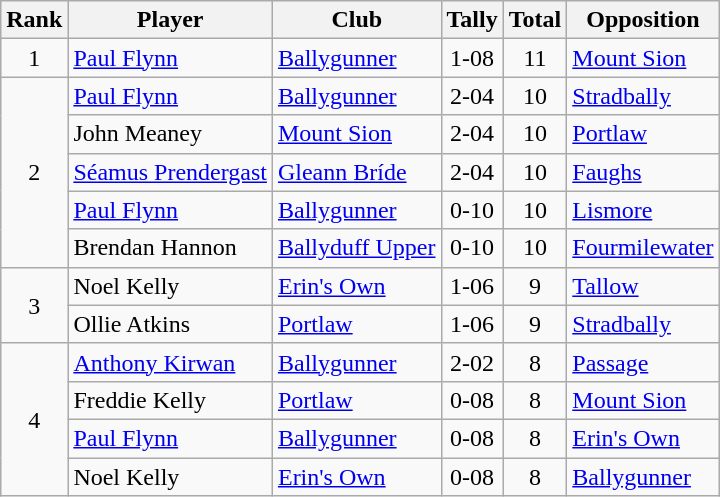<table class="wikitable">
<tr>
<th>Rank</th>
<th>Player</th>
<th>Club</th>
<th>Tally</th>
<th>Total</th>
<th>Opposition</th>
</tr>
<tr>
<td rowspan="1" style="text-align:center;">1</td>
<td><a href='#'>Paul Flynn</a></td>
<td><a href='#'>Ballygunner</a></td>
<td align=center>1-08</td>
<td align=center>11</td>
<td><a href='#'>Mount Sion</a></td>
</tr>
<tr>
<td rowspan="5" style="text-align:center;">2</td>
<td><a href='#'>Paul Flynn</a></td>
<td><a href='#'>Ballygunner</a></td>
<td align=center>2-04</td>
<td align=center>10</td>
<td><a href='#'>Stradbally</a></td>
</tr>
<tr>
<td>John Meaney</td>
<td><a href='#'>Mount Sion</a></td>
<td align=center>2-04</td>
<td align=center>10</td>
<td><a href='#'>Portlaw</a></td>
</tr>
<tr>
<td><a href='#'>Séamus Prendergast</a></td>
<td><a href='#'>Gleann Bríde</a></td>
<td align=center>2-04</td>
<td align=center>10</td>
<td><a href='#'>Faughs</a></td>
</tr>
<tr>
<td><a href='#'>Paul Flynn</a></td>
<td><a href='#'>Ballygunner</a></td>
<td align=center>0-10</td>
<td align=center>10</td>
<td><a href='#'>Lismore</a></td>
</tr>
<tr>
<td>Brendan Hannon</td>
<td><a href='#'>Ballyduff Upper</a></td>
<td align=center>0-10</td>
<td align=center>10</td>
<td><a href='#'>Fourmilewater</a></td>
</tr>
<tr>
<td rowspan="2" style="text-align:center;">3</td>
<td>Noel Kelly</td>
<td><a href='#'>Erin's Own</a></td>
<td align=center>1-06</td>
<td align=center>9</td>
<td><a href='#'>Tallow</a></td>
</tr>
<tr>
<td>Ollie Atkins</td>
<td><a href='#'>Portlaw</a></td>
<td align=center>1-06</td>
<td align=center>9</td>
<td><a href='#'>Stradbally</a></td>
</tr>
<tr>
<td rowspan="4" style="text-align:center;">4</td>
<td><a href='#'>Anthony Kirwan</a></td>
<td><a href='#'>Ballygunner</a></td>
<td align=center>2-02</td>
<td align=center>8</td>
<td><a href='#'>Passage</a></td>
</tr>
<tr>
<td>Freddie Kelly</td>
<td><a href='#'>Portlaw</a></td>
<td align=center>0-08</td>
<td align=center>8</td>
<td><a href='#'>Mount Sion</a></td>
</tr>
<tr>
<td><a href='#'>Paul Flynn</a></td>
<td><a href='#'>Ballygunner</a></td>
<td align=center>0-08</td>
<td align=center>8</td>
<td><a href='#'>Erin's Own</a></td>
</tr>
<tr>
<td>Noel Kelly</td>
<td><a href='#'>Erin's Own</a></td>
<td align=center>0-08</td>
<td align=center>8</td>
<td><a href='#'>Ballygunner</a></td>
</tr>
</table>
